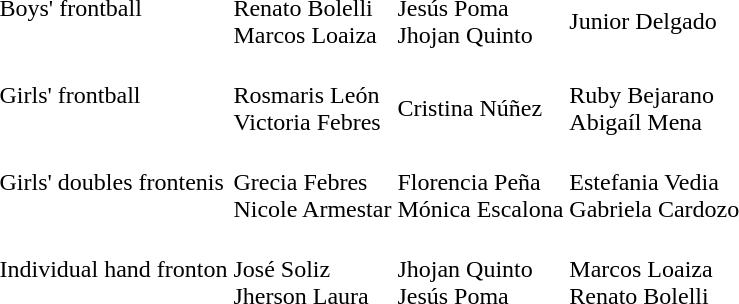<table>
<tr>
<td>Boys' frontball</td>
<td><br>Renato Bolelli<br>Marcos Loaiza</td>
<td><br>Jesús Poma<br>Jhojan Quinto</td>
<td><br>Junior Delgado</td>
</tr>
<tr>
<td>Girls' frontball</td>
<td><br>Rosmaris León<br>Victoria Febres</td>
<td><br>Cristina Núñez</td>
<td><br>Ruby Bejarano<br>Abigaíl Mena</td>
</tr>
<tr>
<td>Girls' doubles frontenis</td>
<td><br>Grecia Febres<br>Nicole Armestar</td>
<td><br>Florencia Peña<br>Mónica Escalona</td>
<td><br>Estefania Vedia<br>Gabriela Cardozo</td>
</tr>
<tr>
<td>Individual hand fronton</td>
<td><br>José Soliz<br>Jherson Laura</td>
<td><br>Jhojan Quinto<br>Jesús Poma</td>
<td><br>Marcos Loaiza<br>Renato Bolelli</td>
</tr>
</table>
